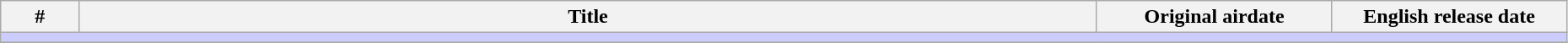<table class="wikitable" style="width: 98%;">
<tr>
<th scope="col" style="width: 5%;">#</th>
<th scope="col">Title</th>
<th scope="col" style="width: 15%;">Original airdate</th>
<th scope="col" style="width: 15%;">English release date</th>
</tr>
<tr>
<td colspan="4" bgcolor="#CCF"></td>
</tr>
<tr>
</tr>
</table>
